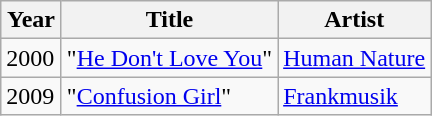<table class="wikitable">
<tr>
<th width="33">Year</th>
<th>Title</th>
<th>Artist</th>
</tr>
<tr>
<td>2000</td>
<td>"<a href='#'>He Don't Love You</a>"</td>
<td><a href='#'>Human Nature</a></td>
</tr>
<tr>
<td>2009</td>
<td>"<a href='#'>Confusion Girl</a>"</td>
<td><a href='#'>Frankmusik</a></td>
</tr>
</table>
